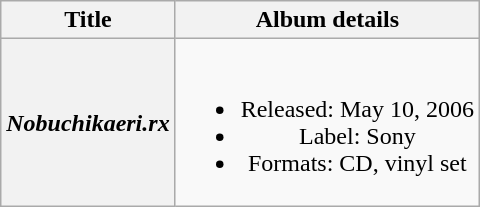<table class="wikitable plainrowheaders" style="text-align:center;">
<tr>
<th>Title</th>
<th>Album details</th>
</tr>
<tr>
<th scope="row"><em>Nobuchikaeri.rx</em></th>
<td><br><ul><li>Released: May 10, 2006</li><li>Label: Sony</li><li>Formats: CD, vinyl set</li></ul></td>
</tr>
</table>
